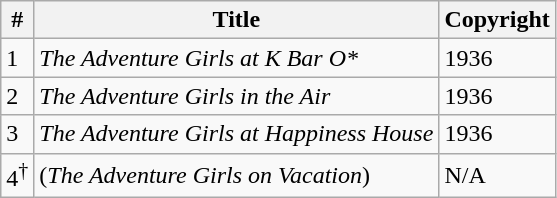<table class="wikitable">
<tr>
<th>#</th>
<th>Title</th>
<th>Copyright</th>
</tr>
<tr>
<td>1</td>
<td><em>The Adventure Girls at K Bar O*</em></td>
<td>1936</td>
</tr>
<tr>
<td>2</td>
<td><em>The Adventure Girls in the Air</em></td>
<td>1936</td>
</tr>
<tr>
<td>3</td>
<td><em>The Adventure Girls at Happiness House</em></td>
<td>1936</td>
</tr>
<tr>
<td>4<sup>†</sup></td>
<td>(<em>The Adventure Girls on Vacation</em>)</td>
<td>N/A</td>
</tr>
</table>
